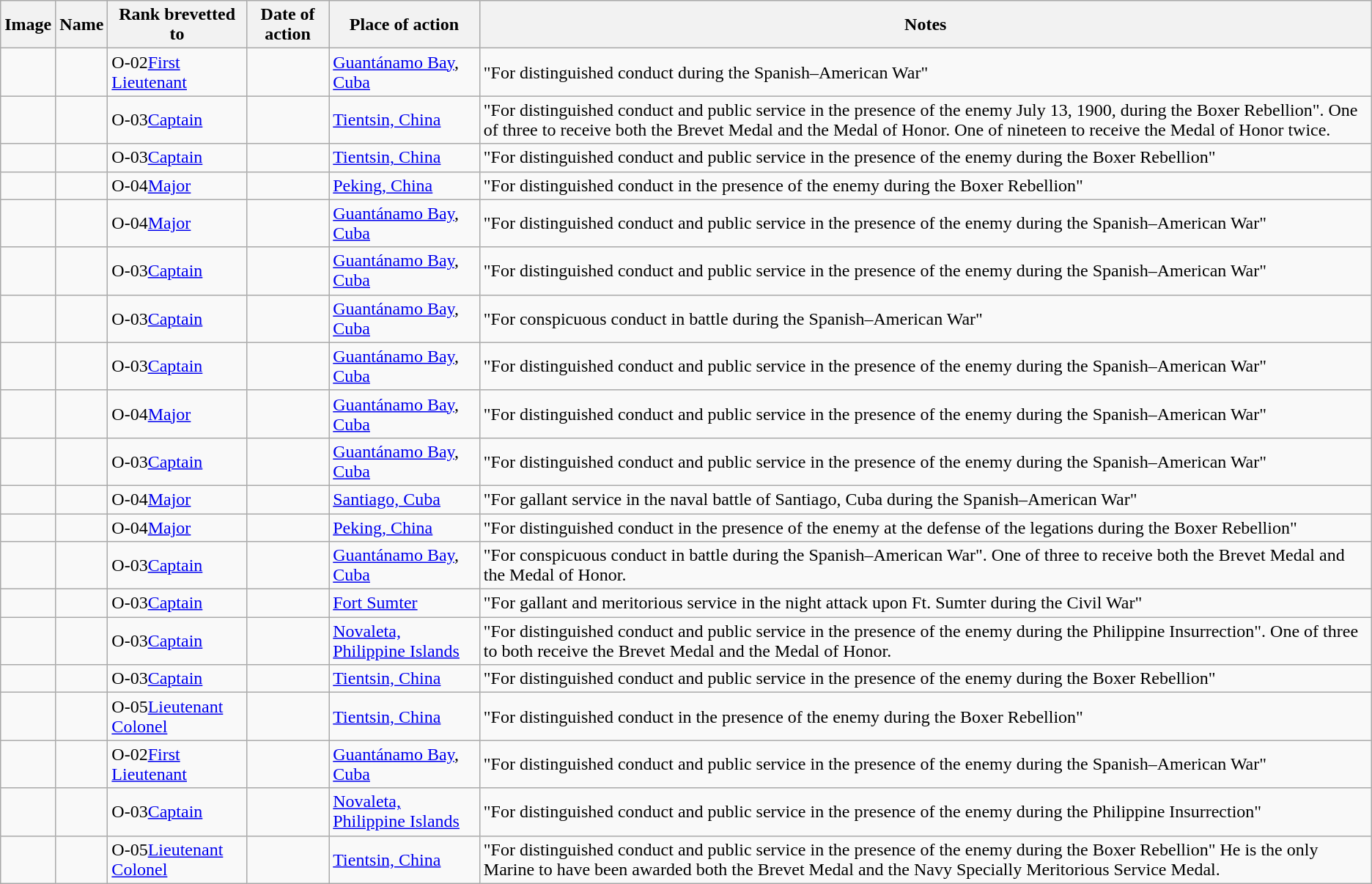<table class="wikitable sortable" border="1">
<tr>
<th class="unsortable">Image</th>
<th>Name</th>
<th>Rank brevetted to</th>
<th>Date of action</th>
<th>Place of action</th>
<th class="unsortable">Notes</th>
</tr>
<tr>
<td></td>
<td></td>
<td><span>O-02</span><a href='#'>First Lieutenant</a></td>
<td></td>
<td><a href='#'>Guantánamo Bay</a>, <a href='#'>Cuba</a></td>
<td>"For distinguished conduct during the Spanish–American War"</td>
</tr>
<tr>
<td></td>
<td></td>
<td><span>O-03</span><a href='#'>Captain</a></td>
<td></td>
<td><a href='#'>Tientsin, China</a></td>
<td>"For distinguished conduct and public service in the presence of the enemy July 13, 1900, during the Boxer Rebellion". One of three to receive both the Brevet Medal and the Medal of Honor.  One of nineteen to receive the Medal of Honor twice.</td>
</tr>
<tr>
<td></td>
<td></td>
<td><span>O-03</span><a href='#'>Captain</a></td>
<td></td>
<td><a href='#'>Tientsin, China</a></td>
<td>"For distinguished conduct and public service in the presence of the enemy during the Boxer Rebellion"</td>
</tr>
<tr>
<td></td>
<td></td>
<td><span>O-04</span><a href='#'>Major</a></td>
<td></td>
<td><a href='#'>Peking, China</a></td>
<td>"For distinguished conduct in the presence of the enemy during the Boxer Rebellion"</td>
</tr>
<tr>
<td></td>
<td></td>
<td><span>O-04</span><a href='#'>Major</a></td>
<td></td>
<td><a href='#'>Guantánamo Bay</a>, <a href='#'>Cuba</a></td>
<td>"For distinguished conduct and public service in the presence of the enemy during the Spanish–American War"</td>
</tr>
<tr>
<td></td>
<td></td>
<td><span>O-03</span><a href='#'>Captain</a></td>
<td></td>
<td><a href='#'>Guantánamo Bay</a>, <a href='#'>Cuba</a></td>
<td>"For distinguished conduct and public service in the presence of the enemy during the Spanish–American War"</td>
</tr>
<tr>
<td></td>
<td></td>
<td><span>O-03</span><a href='#'>Captain</a></td>
<td></td>
<td><a href='#'>Guantánamo Bay</a>, <a href='#'>Cuba</a></td>
<td>"For conspicuous conduct in battle during the Spanish–American War"</td>
</tr>
<tr>
<td></td>
<td></td>
<td><span>O-03</span><a href='#'>Captain</a></td>
<td></td>
<td><a href='#'>Guantánamo Bay</a>, <a href='#'>Cuba</a></td>
<td>"For distinguished conduct and public service in the presence of the enemy during the Spanish–American War"</td>
</tr>
<tr>
<td></td>
<td></td>
<td><span>O-04</span><a href='#'>Major</a></td>
<td></td>
<td><a href='#'>Guantánamo Bay</a>, <a href='#'>Cuba</a></td>
<td>"For distinguished conduct and public service in the presence of the enemy during the Spanish–American War"</td>
</tr>
<tr>
<td></td>
<td></td>
<td><span>O-03</span><a href='#'>Captain</a></td>
<td></td>
<td><a href='#'>Guantánamo Bay</a>, <a href='#'>Cuba</a></td>
<td>"For distinguished conduct and public service in the presence of the enemy during the Spanish–American War"</td>
</tr>
<tr>
<td></td>
<td></td>
<td><span>O-04</span><a href='#'>Major</a></td>
<td></td>
<td><a href='#'>Santiago, Cuba</a></td>
<td>"For gallant service in the naval battle of Santiago, Cuba during the Spanish–American War"</td>
</tr>
<tr>
<td></td>
<td></td>
<td><span>O-04</span><a href='#'>Major</a></td>
<td></td>
<td><a href='#'>Peking, China</a></td>
<td>"For distinguished conduct in the presence of the enemy at the defense of the legations during the Boxer Rebellion"</td>
</tr>
<tr>
<td></td>
<td></td>
<td><span>O-03</span><a href='#'>Captain</a></td>
<td></td>
<td><a href='#'>Guantánamo Bay</a>, <a href='#'>Cuba</a></td>
<td>"For conspicuous conduct in battle during the Spanish–American War". One of three to receive both the Brevet Medal and the Medal of Honor.</td>
</tr>
<tr>
<td></td>
<td></td>
<td><span>O-03</span><a href='#'>Captain</a></td>
<td></td>
<td><a href='#'>Fort Sumter</a></td>
<td>"For gallant and meritorious service in the night attack upon Ft. Sumter during the Civil War"</td>
</tr>
<tr>
<td></td>
<td></td>
<td><span>O-03</span><a href='#'>Captain</a></td>
<td></td>
<td><a href='#'>Novaleta, Philippine Islands</a></td>
<td>"For distinguished conduct and public service in the presence of the enemy during the Philippine Insurrection". One of three to both receive the Brevet Medal and the Medal of Honor.</td>
</tr>
<tr>
<td></td>
<td></td>
<td><span>O-03</span><a href='#'>Captain</a></td>
<td></td>
<td><a href='#'>Tientsin, China</a></td>
<td>"For distinguished conduct and public service in the presence of the enemy during the Boxer Rebellion"</td>
</tr>
<tr>
<td></td>
<td></td>
<td><span>O-05</span><a href='#'>Lieutenant Colonel</a></td>
<td></td>
<td><a href='#'>Tientsin, China</a></td>
<td>"For distinguished conduct in the presence of the enemy during the Boxer Rebellion"</td>
</tr>
<tr>
<td></td>
<td></td>
<td><span>O-02</span><a href='#'>First Lieutenant</a></td>
<td></td>
<td><a href='#'>Guantánamo Bay</a>, <a href='#'>Cuba</a></td>
<td>"For distinguished conduct and public service in the presence of the enemy during the Spanish–American War"</td>
</tr>
<tr>
<td></td>
<td></td>
<td><span>O-03</span><a href='#'>Captain</a></td>
<td></td>
<td><a href='#'>Novaleta, Philippine Islands</a></td>
<td>"For distinguished conduct and public service in the presence of the enemy during the Philippine Insurrection"</td>
</tr>
<tr>
<td></td>
<td></td>
<td><span>O-05</span><a href='#'>Lieutenant Colonel</a></td>
<td></td>
<td><a href='#'>Tientsin, China</a></td>
<td>"For distinguished conduct and public service in the presence of the enemy during the Boxer Rebellion"  He is the only Marine to have been awarded both the Brevet Medal and the Navy Specially Meritorious Service Medal.</td>
</tr>
</table>
